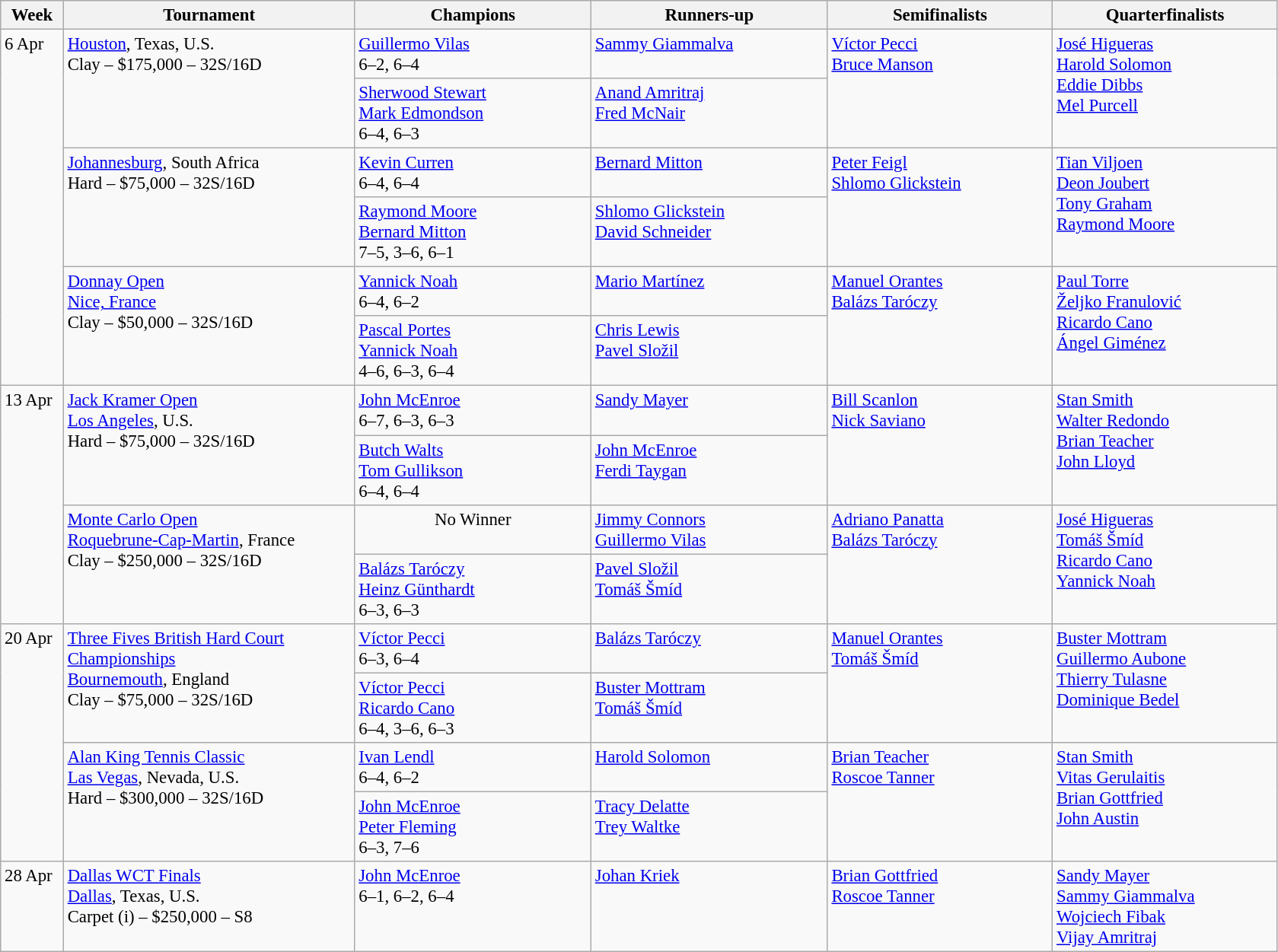<table class=wikitable style=font-size:95%>
<tr>
<th style="width:48px;">Week</th>
<th style="width:248px;">Tournament</th>
<th style="width:200px;">Champions</th>
<th style="width:200px;">Runners-up</th>
<th style="width:190px;">Semifinalists</th>
<th style="width:190px;">Quarterfinalists</th>
</tr>
<tr valign=top>
<td rowspan=6>6 Apr</td>
<td rowspan=2><a href='#'>Houston</a>, Texas, U.S. <br> Clay – $175,000 – 32S/16D</td>
<td> <a href='#'>Guillermo Vilas</a> <br> 6–2, 6–4</td>
<td> <a href='#'>Sammy Giammalva</a></td>
<td rowspan=2> <a href='#'>Víctor Pecci</a> <br>  <a href='#'>Bruce Manson</a></td>
<td rowspan=2> <a href='#'>José Higueras</a> <br>  <a href='#'>Harold Solomon</a> <br>  <a href='#'>Eddie Dibbs</a> <br>  <a href='#'>Mel Purcell</a></td>
</tr>
<tr valign=top>
<td> <a href='#'>Sherwood Stewart</a> <br>  <a href='#'>Mark Edmondson</a> <br> 6–4, 6–3</td>
<td> <a href='#'>Anand Amritraj</a> <br>  <a href='#'>Fred McNair</a></td>
</tr>
<tr valign=top>
<td rowspan=2><a href='#'>Johannesburg</a>, South Africa <br> Hard – $75,000 – 32S/16D</td>
<td> <a href='#'>Kevin Curren</a> <br> 6–4, 6–4</td>
<td> <a href='#'>Bernard Mitton</a></td>
<td rowspan=2> <a href='#'>Peter Feigl</a> <br>  <a href='#'>Shlomo Glickstein</a></td>
<td rowspan=2> <a href='#'>Tian Viljoen</a> <br>  <a href='#'>Deon Joubert</a> <br>  <a href='#'>Tony Graham</a> <br>  <a href='#'>Raymond Moore</a></td>
</tr>
<tr valign=top>
<td> <a href='#'>Raymond Moore</a> <br>  <a href='#'>Bernard Mitton</a> <br> 7–5, 3–6, 6–1</td>
<td> <a href='#'>Shlomo Glickstein</a> <br>  <a href='#'>David Schneider</a></td>
</tr>
<tr valign=top>
<td rowspan=2><a href='#'>Donnay Open</a> <br> <a href='#'>Nice, France</a> <br> Clay – $50,000 – 32S/16D</td>
<td> <a href='#'>Yannick Noah</a> <br> 6–4, 6–2</td>
<td> <a href='#'>Mario Martínez</a></td>
<td rowspan=2> <a href='#'>Manuel Orantes</a> <br>  <a href='#'>Balázs Taróczy</a></td>
<td rowspan=2> <a href='#'>Paul Torre</a> <br>  <a href='#'>Željko Franulović</a> <br>  <a href='#'>Ricardo Cano</a> <br>  <a href='#'>Ángel Giménez</a></td>
</tr>
<tr valign=top>
<td> <a href='#'>Pascal Portes</a> <br>  <a href='#'>Yannick Noah</a> <br> 4–6, 6–3, 6–4</td>
<td> <a href='#'>Chris Lewis</a> <br>  <a href='#'>Pavel Složil</a></td>
</tr>
<tr valign=top>
<td rowspan=4>13 Apr</td>
<td rowspan=2><a href='#'>Jack Kramer Open</a> <br> <a href='#'>Los Angeles</a>, U.S. <br> Hard – $75,000 – 32S/16D</td>
<td> <a href='#'>John McEnroe</a> <br> 6–7, 6–3, 6–3</td>
<td> <a href='#'>Sandy Mayer</a></td>
<td rowspan=2> <a href='#'>Bill Scanlon</a> <br>  <a href='#'>Nick Saviano</a></td>
<td rowspan=2> <a href='#'>Stan Smith</a> <br>  <a href='#'>Walter Redondo</a> <br>  <a href='#'>Brian Teacher</a> <br>  <a href='#'>John Lloyd</a></td>
</tr>
<tr valign=top>
<td> <a href='#'>Butch Walts</a> <br>  <a href='#'>Tom Gullikson</a> <br> 6–4, 6–4</td>
<td> <a href='#'>John McEnroe</a> <br>  <a href='#'>Ferdi Taygan</a></td>
</tr>
<tr valign=top>
<td rowspan=2><a href='#'>Monte Carlo Open</a> <br> <a href='#'>Roquebrune-Cap-Martin</a>, France <br> Clay – $250,000 – 32S/16D</td>
<td align="center">No Winner</td>
<td> <a href='#'>Jimmy Connors</a><br> <a href='#'>Guillermo Vilas</a><br></td>
<td rowspan=2> <a href='#'>Adriano Panatta</a> <br>  <a href='#'>Balázs Taróczy</a></td>
<td rowspan=2> <a href='#'>José Higueras</a> <br>  <a href='#'>Tomáš Šmíd</a> <br>  <a href='#'>Ricardo Cano</a> <br>  <a href='#'>Yannick Noah</a></td>
</tr>
<tr valign=top>
<td> <a href='#'>Balázs Taróczy</a> <br>  <a href='#'>Heinz Günthardt</a> <br> 6–3, 6–3</td>
<td> <a href='#'>Pavel Složil</a> <br>  <a href='#'>Tomáš Šmíd</a></td>
</tr>
<tr valign=top>
<td rowspan=4>20 Apr</td>
<td rowspan=2><a href='#'>Three Fives British Hard Court Championships</a><br><a href='#'>Bournemouth</a>, England <br> Clay – $75,000 – 32S/16D</td>
<td> <a href='#'>Víctor Pecci</a> <br> 6–3, 6–4</td>
<td> <a href='#'>Balázs Taróczy</a></td>
<td rowspan=2> <a href='#'>Manuel Orantes</a> <br>  <a href='#'>Tomáš Šmíd</a></td>
<td rowspan=2> <a href='#'>Buster Mottram</a> <br>  <a href='#'>Guillermo Aubone</a> <br>  <a href='#'>Thierry Tulasne</a> <br>  <a href='#'>Dominique Bedel</a></td>
</tr>
<tr valign=top>
<td> <a href='#'>Víctor Pecci</a> <br>  <a href='#'>Ricardo Cano</a> <br> 6–4, 3–6, 6–3</td>
<td> <a href='#'>Buster Mottram</a> <br>  <a href='#'>Tomáš Šmíd</a></td>
</tr>
<tr valign=top>
<td rowspan=2><a href='#'>Alan King Tennis Classic</a> <br> <a href='#'>Las Vegas</a>, Nevada, U.S. <br> Hard – $300,000 – 32S/16D</td>
<td> <a href='#'>Ivan Lendl</a> <br> 6–4, 6–2</td>
<td> <a href='#'>Harold Solomon</a></td>
<td rowspan=2> <a href='#'>Brian Teacher</a> <br>  <a href='#'>Roscoe Tanner</a></td>
<td rowspan=2> <a href='#'>Stan Smith</a> <br>  <a href='#'>Vitas Gerulaitis</a> <br>  <a href='#'>Brian Gottfried</a> <br>  <a href='#'>John Austin</a></td>
</tr>
<tr valign=top>
<td> <a href='#'>John McEnroe</a> <br>  <a href='#'>Peter Fleming</a> <br> 6–3, 7–6</td>
<td> <a href='#'>Tracy Delatte</a> <br>  <a href='#'>Trey Waltke</a></td>
</tr>
<tr valign=top>
<td>28 Apr</td>
<td><a href='#'>Dallas WCT Finals</a> <br> <a href='#'>Dallas</a>, Texas, U.S. <br> Carpet (i) – $250,000 – S8</td>
<td> <a href='#'>John McEnroe</a> <br> 6–1, 6–2, 6–4</td>
<td> <a href='#'>Johan Kriek</a></td>
<td> <a href='#'>Brian Gottfried</a> <br>  <a href='#'>Roscoe Tanner</a></td>
<td> <a href='#'>Sandy Mayer</a> <br>  <a href='#'>Sammy Giammalva</a> <br>  <a href='#'>Wojciech Fibak</a> <br>  <a href='#'>Vijay Amritraj</a></td>
</tr>
</table>
